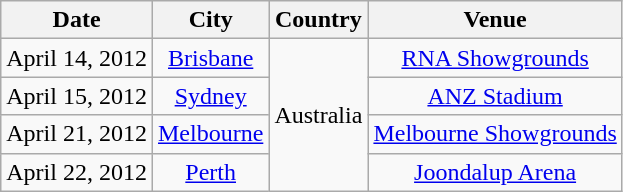<table class="wikitable" style="text-align:center;">
<tr>
<th>Date</th>
<th>City</th>
<th>Country</th>
<th>Venue</th>
</tr>
<tr>
<td>April 14, 2012</td>
<td><a href='#'>Brisbane</a></td>
<td rowspan="4">Australia</td>
<td><a href='#'>RNA Showgrounds</a></td>
</tr>
<tr>
<td>April 15, 2012</td>
<td><a href='#'>Sydney</a></td>
<td><a href='#'>ANZ Stadium</a></td>
</tr>
<tr>
<td>April 21, 2012</td>
<td><a href='#'>Melbourne</a></td>
<td><a href='#'>Melbourne Showgrounds</a></td>
</tr>
<tr>
<td>April 22, 2012</td>
<td><a href='#'>Perth</a></td>
<td><a href='#'>Joondalup Arena</a></td>
</tr>
</table>
